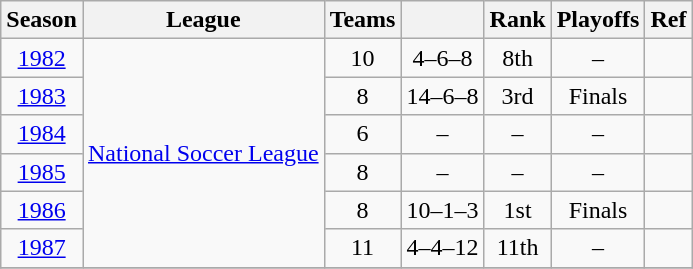<table class="wikitable" style="text-align: center;">
<tr>
<th>Season</th>
<th>League</th>
<th>Teams</th>
<th></th>
<th>Rank</th>
<th>Playoffs</th>
<th>Ref</th>
</tr>
<tr>
<td><a href='#'>1982</a></td>
<td rowspan="6"><a href='#'>National Soccer League</a></td>
<td>10</td>
<td>4–6–8</td>
<td>8th</td>
<td>–</td>
<td></td>
</tr>
<tr>
<td><a href='#'>1983</a></td>
<td>8</td>
<td>14–6–8</td>
<td>3rd</td>
<td>Finals</td>
<td></td>
</tr>
<tr>
<td><a href='#'>1984</a></td>
<td>6</td>
<td>–</td>
<td>–</td>
<td>–</td>
<td></td>
</tr>
<tr>
<td><a href='#'>1985</a></td>
<td>8</td>
<td>–</td>
<td>–</td>
<td>–</td>
<td></td>
</tr>
<tr>
<td><a href='#'>1986</a></td>
<td>8</td>
<td>10–1–3</td>
<td>1st</td>
<td>Finals</td>
<td></td>
</tr>
<tr>
<td><a href='#'>1987</a></td>
<td>11</td>
<td>4–4–12</td>
<td>11th</td>
<td>–</td>
<td></td>
</tr>
<tr>
</tr>
</table>
